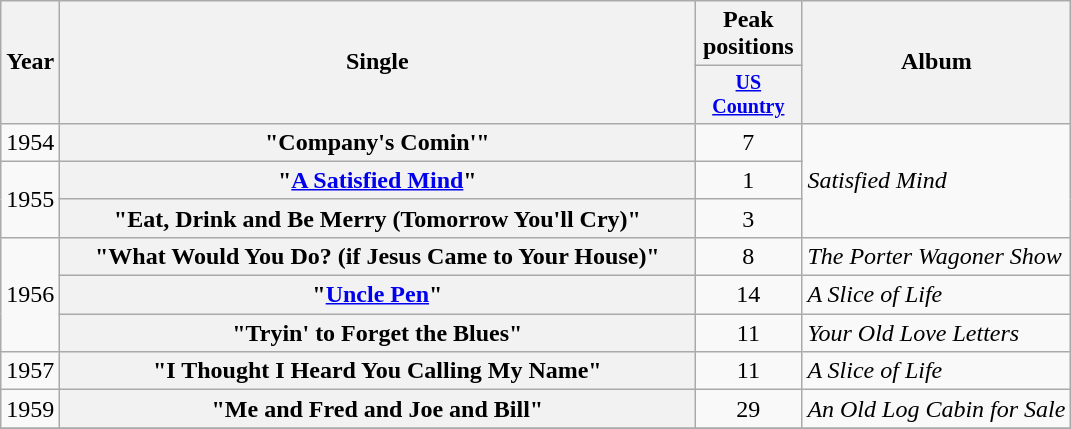<table class="wikitable plainrowheaders" style="text-align:center;">
<tr>
<th rowspan="2">Year</th>
<th rowspan="2" style="width:26em;">Single</th>
<th>Peak positions</th>
<th rowspan="2">Album</th>
</tr>
<tr style="font-size:smaller;">
<th width="65"><a href='#'>US Country</a></th>
</tr>
<tr>
<td>1954</td>
<th scope="row">"Company's Comin'"</th>
<td>7</td>
<td align="left" rowspan="3"><em>Satisfied Mind</em></td>
</tr>
<tr>
<td rowspan="2">1955</td>
<th scope="row">"<a href='#'>A Satisfied Mind</a>"</th>
<td>1</td>
</tr>
<tr>
<th scope="row">"Eat, Drink and Be Merry (Tomorrow You'll Cry)"</th>
<td>3</td>
</tr>
<tr>
<td rowspan="3">1956</td>
<th scope="row">"What Would You Do? (if Jesus Came to Your House)"</th>
<td>8</td>
<td align="left"><em>The Porter Wagoner Show</em></td>
</tr>
<tr>
<th scope="row">"<a href='#'>Uncle Pen</a>"</th>
<td>14</td>
<td align="left"><em>A Slice of Life</em></td>
</tr>
<tr>
<th scope="row">"Tryin' to Forget the Blues"</th>
<td>11</td>
<td align="left"><em>Your Old Love Letters</em></td>
</tr>
<tr>
<td>1957</td>
<th scope="row">"I Thought I Heard You Calling My Name"</th>
<td>11</td>
<td align="left"><em>A Slice of Life</em></td>
</tr>
<tr>
<td>1959</td>
<th scope="row">"Me and Fred and Joe and Bill"</th>
<td>29</td>
<td align="left"><em>An Old Log Cabin for Sale</em></td>
</tr>
<tr>
</tr>
</table>
